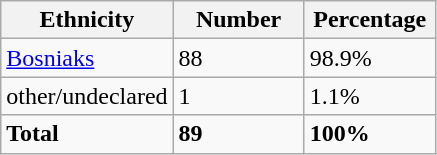<table class="wikitable">
<tr>
<th width="100px">Ethnicity</th>
<th width="80px">Number</th>
<th width="80px">Percentage</th>
</tr>
<tr>
<td><a href='#'>Bosniaks</a></td>
<td>88</td>
<td>98.9%</td>
</tr>
<tr>
<td>other/undeclared</td>
<td>1</td>
<td>1.1%</td>
</tr>
<tr>
<td><strong>Total</strong></td>
<td><strong>89</strong></td>
<td><strong>100%</strong></td>
</tr>
</table>
